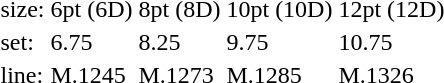<table style="margin-left:40px;">
<tr>
<td>size:</td>
<td>6pt (6D)</td>
<td>8pt (8D)</td>
<td>10pt (10D)</td>
<td>12pt (12D)</td>
</tr>
<tr>
<td>set:</td>
<td>6.75</td>
<td>8.25</td>
<td>9.75</td>
<td>10.75</td>
</tr>
<tr>
<td>line:</td>
<td>M.1245</td>
<td>M.1273</td>
<td>M.1285</td>
<td>M.1326</td>
</tr>
</table>
